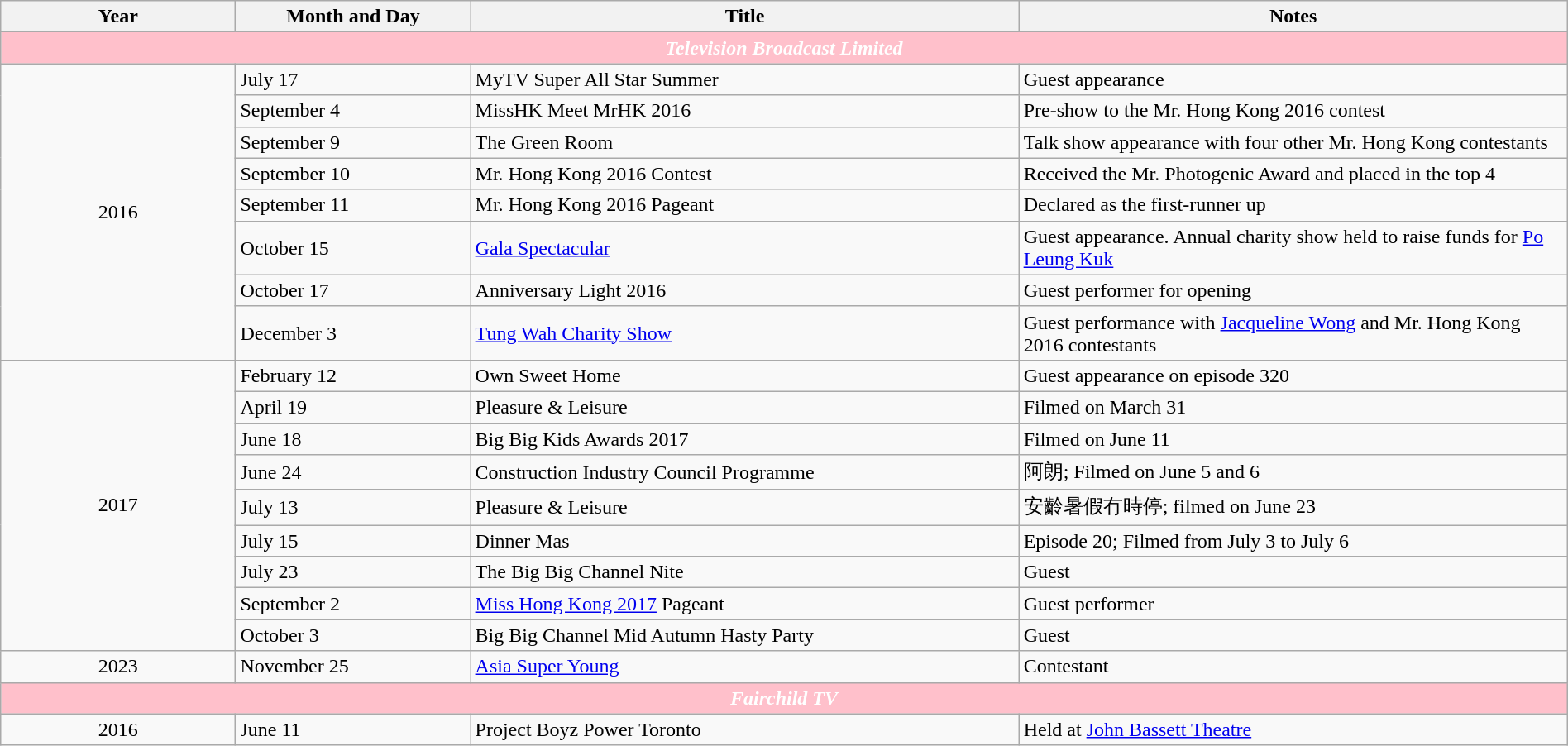<table class="wikitable" width="100%">
<tr>
<th style="width:15%">Year</th>
<th style="width:15%">Month and Day</th>
<th style="width:35%">Title</th>
<th style="width:50%">Notes</th>
</tr>
<tr>
<td style="text-align:center; background:pink; color:white;" colspan="4"><strong><em>Television Broadcast Limited</em></strong></td>
</tr>
<tr>
<td rowspan="8" style="text-align:center;">2016</td>
<td>July 17</td>
<td>MyTV Super All Star Summer</td>
<td>Guest appearance</td>
</tr>
<tr>
<td>September 4</td>
<td>MissHK Meet MrHK 2016</td>
<td>Pre-show to the Mr. Hong Kong 2016 contest</td>
</tr>
<tr>
<td>September 9</td>
<td>The Green Room</td>
<td>Talk show appearance with four other Mr. Hong Kong contestants</td>
</tr>
<tr>
<td>September 10</td>
<td>Mr. Hong Kong 2016 Contest</td>
<td>Received the Mr. Photogenic Award and placed in the top 4</td>
</tr>
<tr>
<td>September 11</td>
<td>Mr. Hong Kong 2016 Pageant</td>
<td>Declared as the first-runner up</td>
</tr>
<tr>
<td>October 15</td>
<td><a href='#'>Gala Spectacular</a></td>
<td>Guest appearance.  Annual charity show held to raise funds for <a href='#'>Po Leung Kuk</a></td>
</tr>
<tr>
<td>October 17</td>
<td>Anniversary Light 2016</td>
<td>Guest performer for opening</td>
</tr>
<tr>
<td>December 3</td>
<td><a href='#'>Tung Wah Charity Show</a></td>
<td>Guest performance with <a href='#'>Jacqueline Wong</a> and Mr. Hong Kong 2016 contestants</td>
</tr>
<tr>
<td rowspan="9" style="text-align:center;">2017</td>
<td>February 12</td>
<td>Own Sweet Home</td>
<td>Guest appearance on episode 320</td>
</tr>
<tr>
<td>April 19</td>
<td>Pleasure & Leisure</td>
<td>Filmed on March 31</td>
</tr>
<tr>
<td>June 18</td>
<td>Big Big Kids Awards 2017</td>
<td>Filmed on June 11</td>
</tr>
<tr>
<td>June 24</td>
<td>Construction Industry Council Programme</td>
<td>阿朗; Filmed on June 5 and 6</td>
</tr>
<tr>
<td>July 13</td>
<td>Pleasure & Leisure</td>
<td>安齡暑假冇時停; filmed on June 23</td>
</tr>
<tr>
<td>July 15</td>
<td>Dinner Mas</td>
<td>Episode 20; Filmed from July 3 to July 6</td>
</tr>
<tr>
<td>July 23</td>
<td>The Big Big Channel Nite</td>
<td>Guest</td>
</tr>
<tr>
<td>September 2</td>
<td><a href='#'>Miss Hong Kong 2017</a> Pageant</td>
<td>Guest performer</td>
</tr>
<tr>
<td>October 3</td>
<td>Big Big Channel Mid Autumn Hasty Party</td>
<td>Guest</td>
</tr>
<tr>
<td rowspan="1" style="text-align:center;">2023</td>
<td>November 25</td>
<td><a href='#'>Asia Super Young</a></td>
<td>Contestant</td>
</tr>
<tr>
<td style="text-align:center; background:pink; color:white;" colspan="4"><strong><em>Fairchild TV</em></strong></td>
</tr>
<tr>
<td style="text-align:center;">2016</td>
<td>June 11</td>
<td>Project Boyz Power Toronto</td>
<td>Held at <a href='#'>John Bassett Theatre</a></td>
</tr>
</table>
